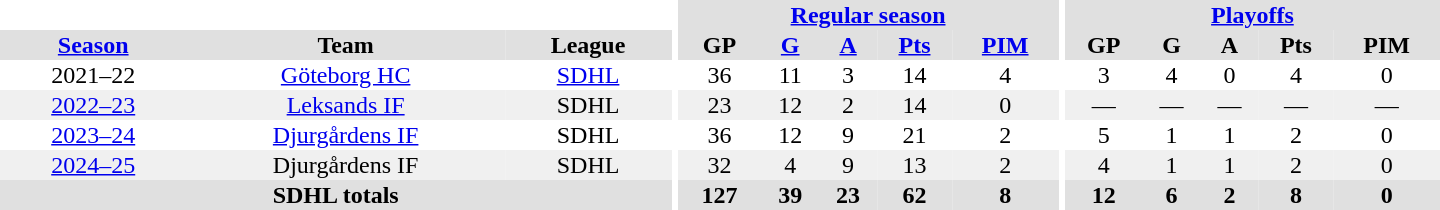<table border="0" cellpadding="1" cellspacing="0" style="text-align:center; width:60em">
<tr bgcolor="#e0e0e0">
<th colspan="3" bgcolor="#ffffff"></th>
<th rowspan="97" bgcolor="#ffffff"></th>
<th colspan="5"><a href='#'>Regular season</a></th>
<th rowspan="97" bgcolor="#ffffff"></th>
<th colspan="5"><a href='#'>Playoffs</a></th>
</tr>
<tr bgcolor="#e0e0e0">
<th><a href='#'>Season</a></th>
<th>Team</th>
<th>League</th>
<th>GP</th>
<th><a href='#'>G</a></th>
<th><a href='#'>A</a></th>
<th><a href='#'>Pts</a></th>
<th><a href='#'>PIM</a></th>
<th>GP</th>
<th>G</th>
<th>A</th>
<th>Pts</th>
<th>PIM</th>
</tr>
<tr>
<td>2021–22</td>
<td><a href='#'>Göteborg HC</a></td>
<td><a href='#'>SDHL</a></td>
<td>36</td>
<td>11</td>
<td>3</td>
<td>14</td>
<td>4</td>
<td>3</td>
<td>4</td>
<td>0</td>
<td>4</td>
<td>0</td>
</tr>
<tr bgcolor="#f0f0f0">
<td><a href='#'>2022–23</a></td>
<td><a href='#'>Leksands IF</a></td>
<td>SDHL</td>
<td>23</td>
<td>12</td>
<td>2</td>
<td>14</td>
<td>0</td>
<td>—</td>
<td>—</td>
<td>—</td>
<td>—</td>
<td>—</td>
</tr>
<tr>
<td><a href='#'>2023–24</a></td>
<td><a href='#'>Djurgårdens IF</a></td>
<td>SDHL</td>
<td>36</td>
<td>12</td>
<td>9</td>
<td>21</td>
<td>2</td>
<td>5</td>
<td>1</td>
<td>1</td>
<td>2</td>
<td>0</td>
</tr>
<tr bgcolor="#f0f0f0">
<td><a href='#'>2024–25</a></td>
<td>Djurgårdens IF</td>
<td>SDHL</td>
<td>32</td>
<td>4</td>
<td>9</td>
<td>13</td>
<td>2</td>
<td>4</td>
<td>1</td>
<td>1</td>
<td>2</td>
<td>0</td>
</tr>
<tr bgcolor="#e0e0e0">
<th colspan="3">SDHL totals</th>
<th>127</th>
<th>39</th>
<th>23</th>
<th>62</th>
<th>8</th>
<th>12</th>
<th>6</th>
<th>2</th>
<th>8</th>
<th>0</th>
</tr>
</table>
